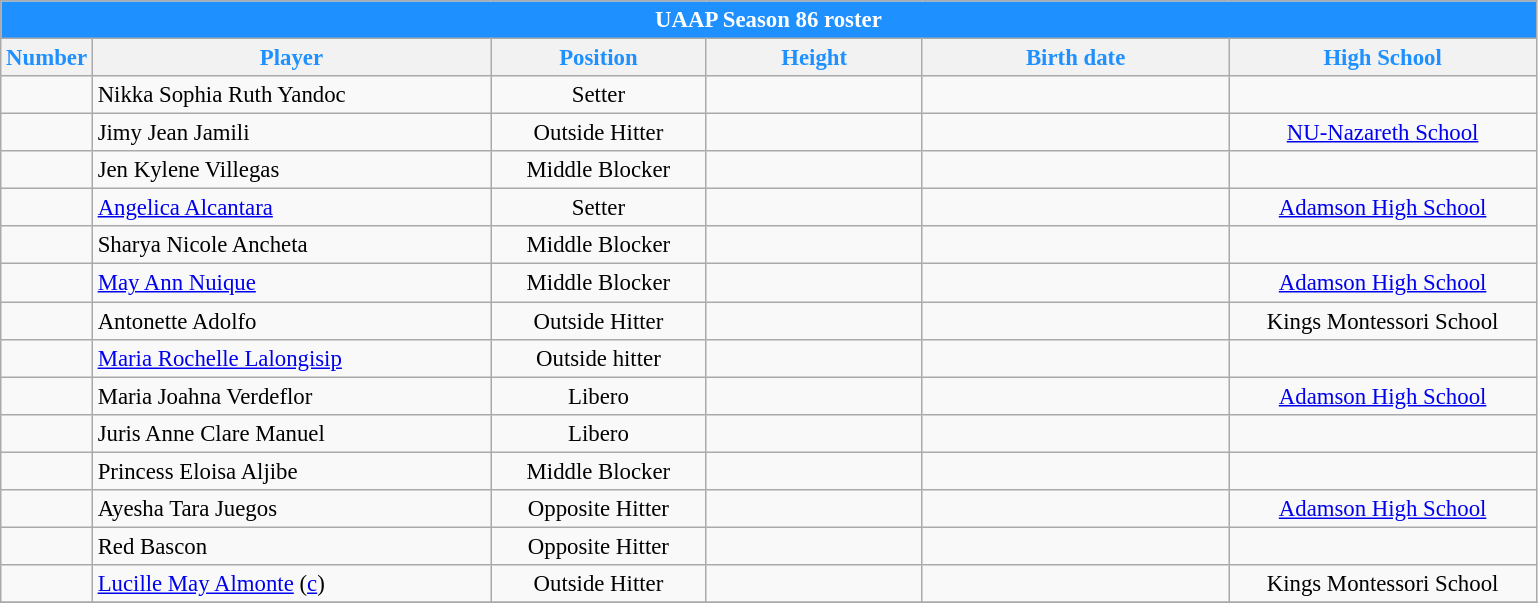<table class="wikitable sortable" style="font-size:95%; text-align:left;">
<tr>
<th colspan="7" style= "background: #1E90FF; color: white; text-align: center"><strong>UAAP Season 86 roster</strong></th>
</tr>
<tr style="background: white; color: #1E90FF">
<th style= "align=center; width:1em;">Number</th>
<th style= "align=center;width:17em;">Player</th>
<th style= "align=center; width:9em;">Position</th>
<th style= "align=center; width:9em;">Height</th>
<th style= "align=center; width:13em;">Birth date</th>
<th style= "align=center; width:13em;">High School</th>
</tr>
<tr align=center>
<td></td>
<td align=left>Nikka Sophia Ruth Yandoc</td>
<td>Setter</td>
<td></td>
<td align=right></td>
<td></td>
</tr>
<tr align=center>
<td></td>
<td align=left>Jimy Jean Jamili</td>
<td>Outside Hitter</td>
<td></td>
<td align=right></td>
<td><a href='#'>NU-Nazareth School</a></td>
</tr>
<tr align=center>
<td></td>
<td align=left>Jen Kylene Villegas</td>
<td>Middle Blocker</td>
<td></td>
<td></td>
<td></td>
</tr>
<tr align=center>
<td></td>
<td align=left><a href='#'>Angelica Alcantara</a></td>
<td>Setter</td>
<td></td>
<td align=right></td>
<td><a href='#'>Adamson High School</a></td>
</tr>
<tr align=center>
<td></td>
<td align=left>Sharya Nicole Ancheta</td>
<td>Middle Blocker</td>
<td></td>
<td align=right></td>
<td></td>
</tr>
<tr align=center>
<td></td>
<td align=left><a href='#'>May Ann Nuique</a></td>
<td>Middle Blocker</td>
<td></td>
<td align=right></td>
<td><a href='#'>Adamson High School</a></td>
</tr>
<tr align=center>
<td></td>
<td align=left>Antonette Adolfo</td>
<td>Outside Hitter</td>
<td></td>
<td align=right></td>
<td>Kings Montessori School</td>
</tr>
<tr align=center>
<td></td>
<td align=left><a href='#'>Maria Rochelle Lalongisip</a></td>
<td>Outside hitter</td>
<td></td>
<td align=right></td>
<td></td>
</tr>
<tr align=center>
<td></td>
<td align=left>Maria Joahna Verdeflor</td>
<td>Libero</td>
<td></td>
<td align=right></td>
<td><a href='#'>Adamson High School</a></td>
</tr>
<tr align=center>
<td></td>
<td align=left>Juris Anne Clare Manuel</td>
<td>Libero</td>
<td></td>
<td></td>
<td></td>
</tr>
<tr align=center>
<td></td>
<td align=left>Princess Eloisa Aljibe</td>
<td>Middle Blocker</td>
<td></td>
<td></td>
<td></td>
</tr>
<tr align=center>
<td></td>
<td align=left>Ayesha Tara Juegos</td>
<td>Opposite Hitter</td>
<td></td>
<td align=right></td>
<td><a href='#'>Adamson High School</a></td>
</tr>
<tr align=center>
<td></td>
<td align=left>Red Bascon</td>
<td>Opposite Hitter</td>
<td></td>
<td align=right></td>
<td></td>
</tr>
<tr align=center>
<td></td>
<td align=left><a href='#'>Lucille May Almonte</a> (<a href='#'>c</a>)</td>
<td>Outside Hitter</td>
<td></td>
<td align=right></td>
<td>Kings Montessori School</td>
</tr>
<tr align=center>
</tr>
</table>
